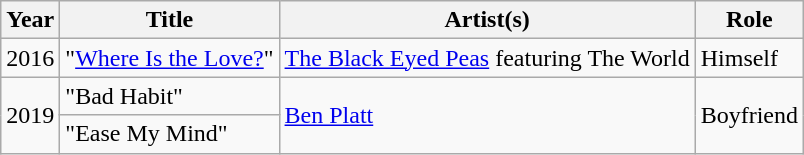<table class="wikitable">
<tr>
<th>Year</th>
<th>Title</th>
<th>Artist(s)</th>
<th>Role</th>
</tr>
<tr>
<td>2016</td>
<td>"<a href='#'>Where Is the Love?</a>"</td>
<td><a href='#'>The Black Eyed Peas</a> featuring The World</td>
<td>Himself</td>
</tr>
<tr>
<td rowspan="2">2019</td>
<td>"Bad Habit"</td>
<td rowspan="2"><a href='#'>Ben Platt</a></td>
<td rowspan="2">Boyfriend</td>
</tr>
<tr>
<td>"Ease My Mind"</td>
</tr>
</table>
